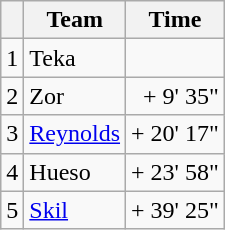<table class="wikitable">
<tr>
<th></th>
<th>Team</th>
<th>Time</th>
</tr>
<tr>
<td>1</td>
<td>Teka</td>
<td align=right></td>
</tr>
<tr>
<td>2</td>
<td>Zor</td>
<td align=right>+ 9' 35"</td>
</tr>
<tr>
<td>3</td>
<td><a href='#'>Reynolds</a></td>
<td align=right>+ 20' 17"</td>
</tr>
<tr>
<td>4</td>
<td>Hueso</td>
<td align=right>+ 23' 58"</td>
</tr>
<tr>
<td>5</td>
<td><a href='#'>Skil</a></td>
<td align=right>+ 39' 25"</td>
</tr>
</table>
